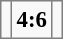<table bgcolor="#f9f9f9" cellpadding="3" cellspacing="0" border="1" style="font-size: 95%; border: gray solid 1px; border-collapse: collapse; background: #f9f9f9;">
<tr>
<td></td>
<td align="center"><strong>4:6</strong></td>
<td><strong></strong></td>
</tr>
</table>
